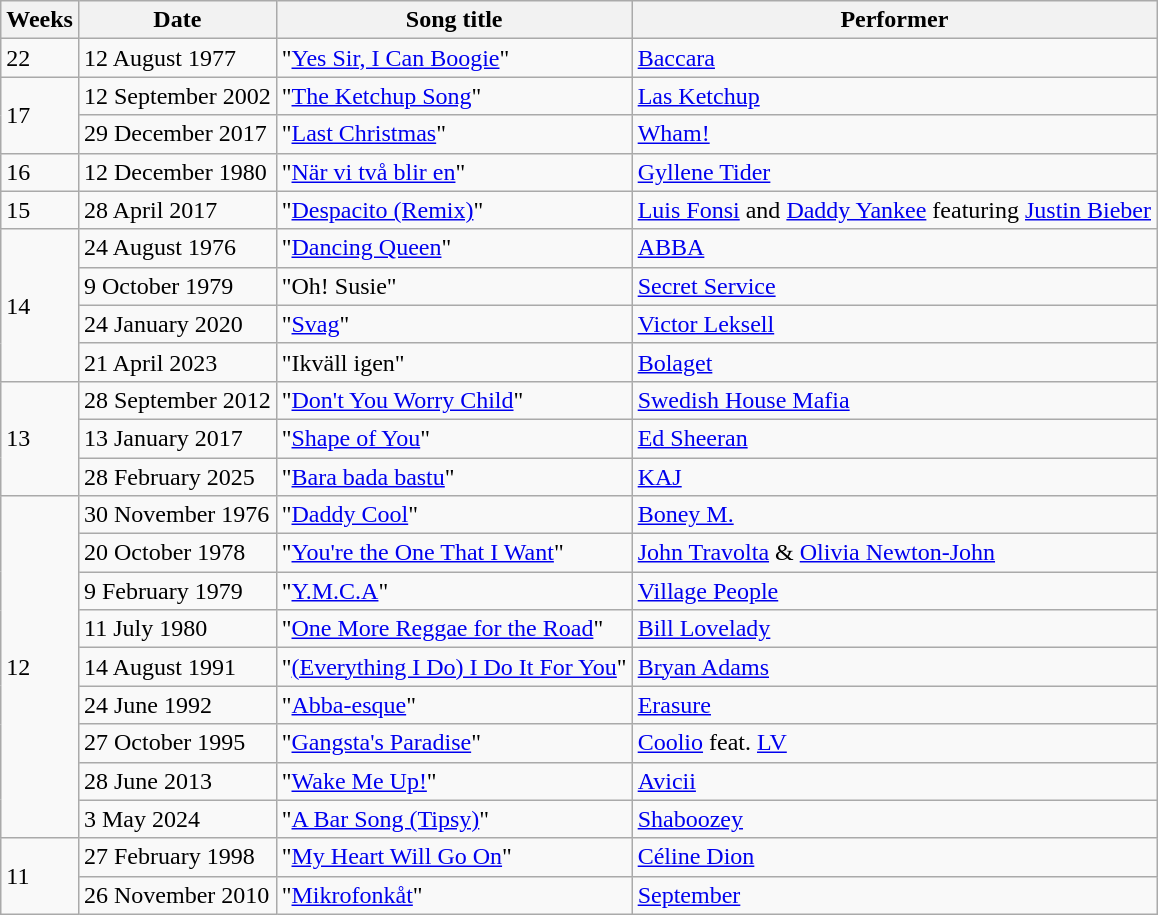<table class="wikitable">
<tr>
<th>Weeks</th>
<th>Date</th>
<th>Song title</th>
<th>Performer</th>
</tr>
<tr>
<td>22</td>
<td>12 August 1977</td>
<td>"<a href='#'>Yes Sir, I Can Boogie</a>"</td>
<td><a href='#'>Baccara</a></td>
</tr>
<tr>
<td rowspan="2">17</td>
<td>12 September 2002</td>
<td>"<a href='#'>The Ketchup Song</a>"</td>
<td><a href='#'>Las Ketchup</a></td>
</tr>
<tr>
<td>29 December 2017</td>
<td>"<a href='#'>Last Christmas</a>"</td>
<td><a href='#'>Wham!</a></td>
</tr>
<tr>
<td>16</td>
<td>12 December 1980</td>
<td>"<a href='#'>När vi två blir en</a>"</td>
<td><a href='#'>Gyllene Tider</a></td>
</tr>
<tr>
<td>15</td>
<td>28 April 2017</td>
<td>"<a href='#'>Despacito (Remix)</a>"</td>
<td><a href='#'>Luis Fonsi</a> and <a href='#'>Daddy Yankee</a> featuring <a href='#'>Justin Bieber</a></td>
</tr>
<tr>
<td rowspan="4">14</td>
<td>24 August 1976</td>
<td>"<a href='#'>Dancing Queen</a>"</td>
<td><a href='#'>ABBA</a></td>
</tr>
<tr>
<td>9 October 1979</td>
<td>"Oh! Susie"</td>
<td><a href='#'>Secret Service</a></td>
</tr>
<tr>
<td>24 January 2020</td>
<td>"<a href='#'>Svag</a>"</td>
<td><a href='#'>Victor Leksell</a></td>
</tr>
<tr>
<td>21 April 2023</td>
<td>"Ikväll igen"</td>
<td><a href='#'>Bolaget</a></td>
</tr>
<tr>
<td rowspan="3">13</td>
<td>28 September 2012</td>
<td>"<a href='#'>Don't You Worry Child</a>"</td>
<td><a href='#'>Swedish House Mafia</a></td>
</tr>
<tr>
<td>13 January 2017</td>
<td>"<a href='#'>Shape of You</a>"</td>
<td><a href='#'>Ed Sheeran</a></td>
</tr>
<tr>
<td>28 February 2025</td>
<td>"<a href='#'>Bara bada bastu</a>"</td>
<td><a href='#'>KAJ</a></td>
</tr>
<tr>
<td rowspan="9">12</td>
<td>30 November 1976</td>
<td>"<a href='#'>Daddy Cool</a>"</td>
<td><a href='#'>Boney M.</a></td>
</tr>
<tr>
<td>20 October 1978</td>
<td>"<a href='#'>You're the One That I Want</a>"</td>
<td><a href='#'>John Travolta</a> & <a href='#'>Olivia Newton-John</a></td>
</tr>
<tr>
<td>9 February 1979</td>
<td>"<a href='#'>Y.M.C.A</a>"</td>
<td><a href='#'>Village People</a></td>
</tr>
<tr>
<td>11 July 1980</td>
<td>"<a href='#'>One More Reggae for the Road</a>"</td>
<td><a href='#'>Bill Lovelady</a></td>
</tr>
<tr>
<td>14 August 1991</td>
<td>"<a href='#'>(Everything I Do) I Do It For You</a>"</td>
<td><a href='#'>Bryan Adams</a></td>
</tr>
<tr>
<td>24 June 1992</td>
<td>"<a href='#'>Abba-esque</a>"</td>
<td><a href='#'>Erasure</a></td>
</tr>
<tr>
<td>27 October 1995</td>
<td>"<a href='#'>Gangsta's Paradise</a>"</td>
<td><a href='#'>Coolio</a> feat. <a href='#'>LV</a></td>
</tr>
<tr>
<td>28 June 2013</td>
<td>"<a href='#'>Wake Me Up!</a>"</td>
<td><a href='#'>Avicii</a></td>
</tr>
<tr>
<td>3 May 2024</td>
<td>"<a href='#'>A Bar Song (Tipsy)</a>"</td>
<td><a href='#'>Shaboozey</a></td>
</tr>
<tr>
<td rowspan="2">11</td>
<td>27 February 1998</td>
<td>"<a href='#'>My Heart Will Go On</a>"</td>
<td><a href='#'>Céline Dion</a></td>
</tr>
<tr>
<td>26 November 2010</td>
<td>"<a href='#'>Mikrofonkåt</a>"</td>
<td><a href='#'>September</a></td>
</tr>
</table>
